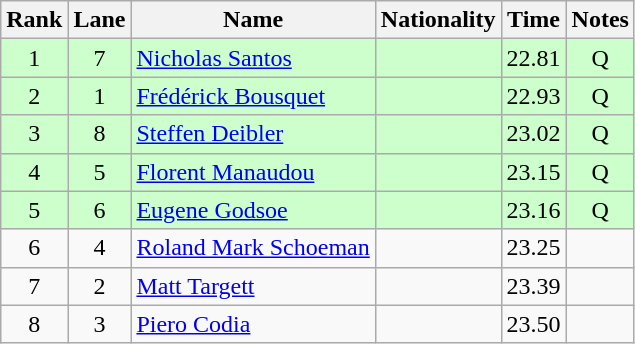<table class="wikitable sortable" style="text-align:center">
<tr>
<th>Rank</th>
<th>Lane</th>
<th>Name</th>
<th>Nationality</th>
<th>Time</th>
<th>Notes</th>
</tr>
<tr bgcolor=ccffcc>
<td>1</td>
<td>7</td>
<td align=left><a href='#'>Nicholas Santos</a></td>
<td align=left></td>
<td>22.81</td>
<td>Q</td>
</tr>
<tr bgcolor=ccffcc>
<td>2</td>
<td>1</td>
<td align=left><a href='#'>Frédérick Bousquet</a></td>
<td align=left></td>
<td>22.93</td>
<td>Q</td>
</tr>
<tr bgcolor=ccffcc>
<td>3</td>
<td>8</td>
<td align=left><a href='#'>Steffen Deibler</a></td>
<td align=left></td>
<td>23.02</td>
<td>Q</td>
</tr>
<tr bgcolor=ccffcc>
<td>4</td>
<td>5</td>
<td align=left><a href='#'>Florent Manaudou</a></td>
<td align=left></td>
<td>23.15</td>
<td>Q</td>
</tr>
<tr bgcolor=ccffcc>
<td>5</td>
<td>6</td>
<td align=left><a href='#'>Eugene Godsoe</a></td>
<td align=left></td>
<td>23.16</td>
<td>Q</td>
</tr>
<tr>
<td>6</td>
<td>4</td>
<td align=left><a href='#'>Roland Mark Schoeman</a></td>
<td align=left></td>
<td>23.25</td>
<td></td>
</tr>
<tr>
<td>7</td>
<td>2</td>
<td align=left><a href='#'>Matt Targett</a></td>
<td align=left></td>
<td>23.39</td>
<td></td>
</tr>
<tr>
<td>8</td>
<td>3</td>
<td align=left><a href='#'>Piero Codia</a></td>
<td align=left></td>
<td>23.50</td>
<td></td>
</tr>
</table>
